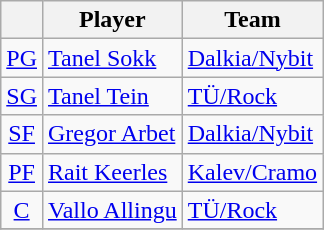<table class="wikitable">
<tr>
<th align="center"></th>
<th>Player</th>
<th>Team</th>
</tr>
<tr>
<td align="center"><a href='#'>PG</a></td>
<td> <a href='#'>Tanel Sokk</a></td>
<td><a href='#'>Dalkia/Nybit</a></td>
</tr>
<tr>
<td align="center"><a href='#'>SG</a></td>
<td> <a href='#'>Tanel Tein</a></td>
<td><a href='#'>TÜ/Rock</a></td>
</tr>
<tr>
<td align="center"><a href='#'>SF</a></td>
<td> <a href='#'>Gregor Arbet</a></td>
<td><a href='#'>Dalkia/Nybit</a></td>
</tr>
<tr>
<td align="center"><a href='#'>PF</a></td>
<td> <a href='#'>Rait Keerles</a></td>
<td><a href='#'>Kalev/Cramo</a></td>
</tr>
<tr>
<td align="center"><a href='#'>C</a></td>
<td> <a href='#'>Vallo Allingu</a></td>
<td><a href='#'>TÜ/Rock</a></td>
</tr>
<tr>
</tr>
</table>
